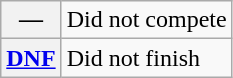<table class="wikitable">
<tr>
<th scope="row">—</th>
<td>Did not compete</td>
</tr>
<tr>
<th scope="row"><a href='#'>DNF</a></th>
<td>Did not finish</td>
</tr>
</table>
